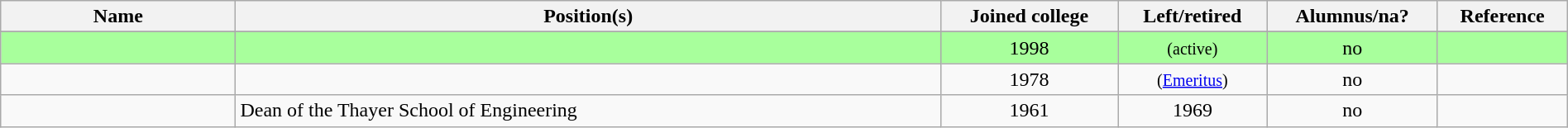<table class="wikitable sortable" style="width:100%">
<tr>
<th width="15%">Name</th>
<th width="45%">Position(s)</th>
<th width="*">Joined college</th>
<th width="*">Left/retired</th>
<th width="*">Alumnus/na?</th>
<th width="*" class="unsortable">Reference</th>
</tr>
<tr>
</tr>
<tr style="background:#A8FF9C">
<td></td>
<td></td>
<td style="text-align:center">1998</td>
<td style="text-align:center"><small>(active)</small></td>
<td style="text-align:center">no</td>
<td style="text-align:center"></td>
</tr>
<tr>
<td></td>
<td></td>
<td style="text-align:center">1978</td>
<td style="text-align:center"><small>(<a href='#'>Emeritus</a>)</small></td>
<td style="text-align:center">no</td>
<td style="text-align:center"></td>
</tr>
<tr>
<td></td>
<td>Dean of the Thayer School of Engineering</td>
<td style="text-align:center">1961</td>
<td style="text-align:center">1969</td>
<td style="text-align:center">no</td>
<td style="text-align:center"></td>
</tr>
</table>
